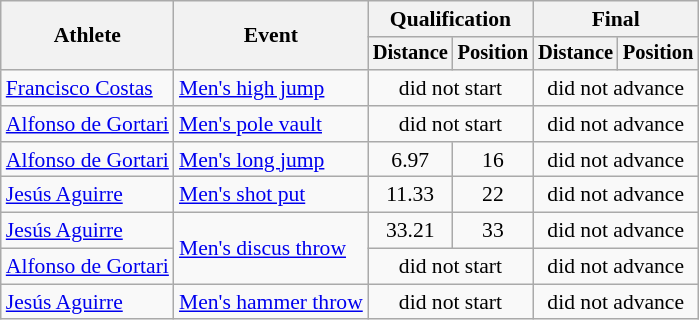<table class=wikitable style="font-size:90%">
<tr>
<th rowspan="2">Athlete</th>
<th rowspan="2">Event</th>
<th colspan="2">Qualification</th>
<th colspan="2">Final</th>
</tr>
<tr style="font-size:95%">
<th>Distance</th>
<th>Position</th>
<th>Distance</th>
<th>Position</th>
</tr>
<tr align=center>
<td align=left><a href='#'>Francisco Costas</a></td>
<td align=left><a href='#'>Men's high jump</a></td>
<td colspan=2>did not start</td>
<td colspan=2>did not advance</td>
</tr>
<tr align=center>
<td align=left><a href='#'>Alfonso de Gortari</a></td>
<td align=left><a href='#'>Men's pole vault</a></td>
<td colspan=2>did not start</td>
<td colspan=2>did not advance</td>
</tr>
<tr align=center>
<td align=left><a href='#'>Alfonso de Gortari</a></td>
<td align=left><a href='#'>Men's long jump</a></td>
<td>6.97</td>
<td>16</td>
<td colspan=2>did not advance</td>
</tr>
<tr align=center>
<td align=left><a href='#'>Jesús Aguirre</a></td>
<td align=left><a href='#'>Men's shot put</a></td>
<td>11.33</td>
<td>22</td>
<td colspan=2>did not advance</td>
</tr>
<tr align=center>
<td align=left><a href='#'>Jesús Aguirre</a></td>
<td align=left rowspan=2><a href='#'>Men's discus throw</a></td>
<td>33.21</td>
<td>33</td>
<td colspan=2>did not advance</td>
</tr>
<tr align=center>
<td align=left><a href='#'>Alfonso de Gortari</a></td>
<td colspan=2>did not start</td>
<td colspan=2>did not advance</td>
</tr>
<tr align=center>
<td align=left><a href='#'>Jesús Aguirre</a></td>
<td align=left><a href='#'>Men's hammer throw</a></td>
<td colspan=2>did not start</td>
<td colspan=2>did not advance</td>
</tr>
</table>
